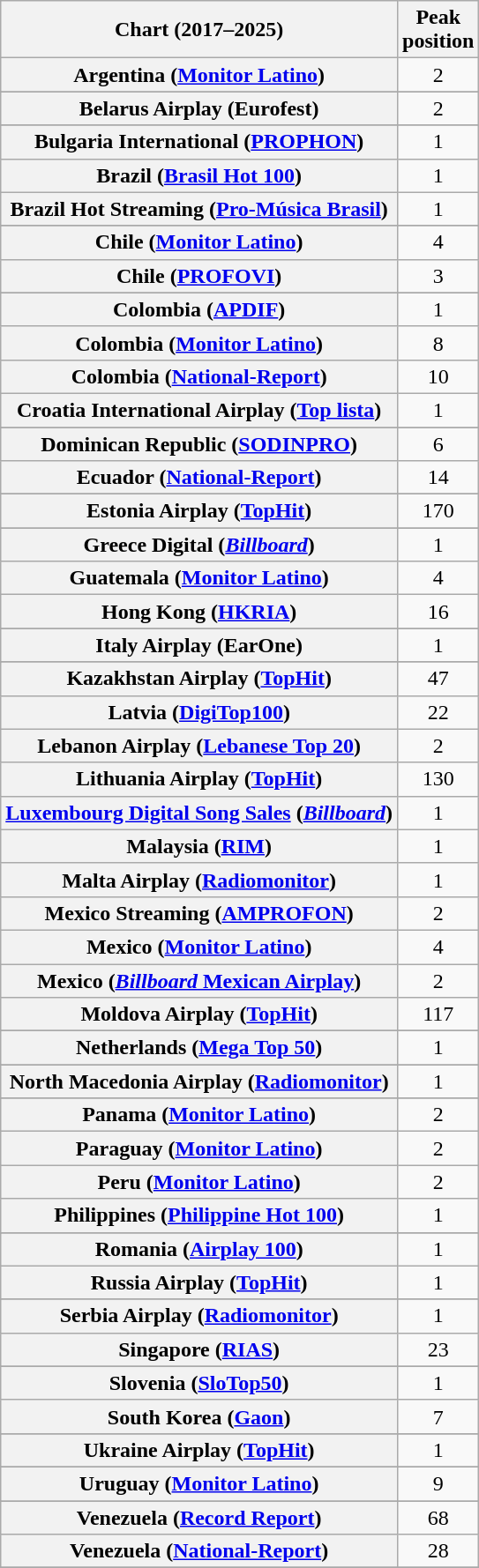<table class="wikitable sortable plainrowheaders" style="text-align:center">
<tr>
<th scope="col">Chart (2017–2025)</th>
<th scope="col">Peak<br>position</th>
</tr>
<tr>
<th scope="row">Argentina (<a href='#'>Monitor Latino</a>)</th>
<td>2</td>
</tr>
<tr>
</tr>
<tr>
</tr>
<tr>
<th scope="row">Belarus Airplay (Eurofest)</th>
<td>2</td>
</tr>
<tr>
</tr>
<tr>
</tr>
<tr>
<th scope="row">Bulgaria International (<a href='#'>PROPHON</a>)</th>
<td>1</td>
</tr>
<tr>
<th scope="row">Brazil (<a href='#'>Brasil Hot 100</a>)</th>
<td>1</td>
</tr>
<tr>
<th scope="row">Brazil Hot Streaming (<a href='#'>Pro-Música Brasil</a>)</th>
<td>1</td>
</tr>
<tr>
</tr>
<tr>
</tr>
<tr>
</tr>
<tr>
</tr>
<tr>
<th scope="row">Chile (<a href='#'>Monitor Latino</a>)</th>
<td>4</td>
</tr>
<tr>
<th scope="row">Chile (<a href='#'>PROFOVI</a>)</th>
<td>3</td>
</tr>
<tr>
</tr>
<tr>
<th scope="row">Colombia (<a href='#'>APDIF</a>)</th>
<td>1</td>
</tr>
<tr>
<th scope="row">Colombia (<a href='#'>Monitor Latino</a>)</th>
<td>8</td>
</tr>
<tr>
<th scope="row">Colombia (<a href='#'>National-Report</a>)</th>
<td>10</td>
</tr>
<tr>
<th scope="row">Croatia International Airplay (<a href='#'>Top lista</a>)</th>
<td>1</td>
</tr>
<tr>
</tr>
<tr>
</tr>
<tr>
</tr>
<tr>
<th scope="row">Dominican Republic (<a href='#'>SODINPRO</a>)</th>
<td>6</td>
</tr>
<tr>
<th scope="row">Ecuador (<a href='#'>National-Report</a>)</th>
<td>14</td>
</tr>
<tr>
</tr>
<tr>
<th scope="row">Estonia Airplay (<a href='#'>TopHit</a>)</th>
<td>170</td>
</tr>
<tr>
</tr>
<tr>
</tr>
<tr>
</tr>
<tr>
</tr>
<tr>
<th scope="row">Greece Digital (<em><a href='#'>Billboard</a></em>)</th>
<td>1</td>
</tr>
<tr>
<th scope="row">Guatemala (<a href='#'>Monitor Latino</a>)</th>
<td>4</td>
</tr>
<tr>
<th scope="row">Hong Kong (<a href='#'>HKRIA</a>)</th>
<td>16</td>
</tr>
<tr>
</tr>
<tr>
</tr>
<tr>
</tr>
<tr>
</tr>
<tr>
</tr>
<tr>
</tr>
<tr>
</tr>
<tr>
<th scope="row">Italy Airplay (EarOne)</th>
<td>1</td>
</tr>
<tr>
</tr>
<tr>
<th scope="row">Kazakhstan Airplay (<a href='#'>TopHit</a>)</th>
<td>47</td>
</tr>
<tr>
<th scope="row">Latvia (<a href='#'>DigiTop100</a>)</th>
<td>22</td>
</tr>
<tr>
<th scope="row">Lebanon Airplay (<a href='#'>Lebanese Top 20</a>)</th>
<td>2</td>
</tr>
<tr>
<th scope="row">Lithuania Airplay (<a href='#'>TopHit</a>)</th>
<td>130</td>
</tr>
<tr>
<th scope="row"><a href='#'>Luxembourg Digital Song Sales</a> (<em><a href='#'>Billboard</a></em>)</th>
<td>1</td>
</tr>
<tr>
<th scope="row">Malaysia (<a href='#'>RIM</a>)</th>
<td>1</td>
</tr>
<tr>
<th scope="row">Malta Airplay (<a href='#'>Radiomonitor</a>)</th>
<td>1</td>
</tr>
<tr>
<th scope="row">Mexico Streaming (<a href='#'>AMPROFON</a>)</th>
<td>2</td>
</tr>
<tr>
<th scope="row">Mexico (<a href='#'>Monitor Latino</a>)</th>
<td>4</td>
</tr>
<tr>
<th scope="row">Mexico (<a href='#'><em>Billboard</em> Mexican Airplay</a>)</th>
<td>2</td>
</tr>
<tr>
<th scope="row">Moldova Airplay (<a href='#'>TopHit</a>)</th>
<td>117</td>
</tr>
<tr>
</tr>
<tr>
<th scope="row">Netherlands (<a href='#'>Mega Top 50</a>)</th>
<td>1</td>
</tr>
<tr>
</tr>
<tr>
</tr>
<tr>
<th scope="row">North Macedonia Airplay (<a href='#'>Radiomonitor</a>)</th>
<td>1</td>
</tr>
<tr>
</tr>
<tr>
<th scope="row">Panama (<a href='#'>Monitor Latino</a>)</th>
<td>2</td>
</tr>
<tr>
<th scope="row">Paraguay (<a href='#'>Monitor Latino</a>)</th>
<td>2</td>
</tr>
<tr>
<th scope="row">Peru (<a href='#'>Monitor Latino</a>)</th>
<td>2</td>
</tr>
<tr>
<th scope="row">Philippines (<a href='#'>Philippine Hot 100</a>)</th>
<td>1</td>
</tr>
<tr>
</tr>
<tr>
</tr>
<tr>
</tr>
<tr>
<th scope="row">Romania (<a href='#'>Airplay 100</a>)</th>
<td>1</td>
</tr>
<tr>
<th scope="row">Russia Airplay (<a href='#'>TopHit</a>)</th>
<td>1</td>
</tr>
<tr>
</tr>
<tr>
<th scope="row">Serbia Airplay (<a href='#'>Radiomonitor</a>)</th>
<td>1</td>
</tr>
<tr>
<th scope="row">Singapore (<a href='#'>RIAS</a>)</th>
<td>23</td>
</tr>
<tr>
</tr>
<tr>
</tr>
<tr>
<th scope="row">Slovenia (<a href='#'>SloTop50</a>)</th>
<td>1</td>
</tr>
<tr>
<th scope="row">South Korea (<a href='#'>Gaon</a>)</th>
<td>7</td>
</tr>
<tr>
</tr>
<tr>
</tr>
<tr>
</tr>
<tr>
<th scope="row">Ukraine Airplay (<a href='#'>TopHit</a>)</th>
<td>1</td>
</tr>
<tr>
</tr>
<tr>
<th scope="row">Uruguay (<a href='#'>Monitor Latino</a>)</th>
<td>9</td>
</tr>
<tr>
</tr>
<tr>
</tr>
<tr>
</tr>
<tr>
</tr>
<tr>
</tr>
<tr>
</tr>
<tr>
</tr>
<tr>
</tr>
<tr>
</tr>
<tr>
<th scope="row">Venezuela (<a href='#'>Record Report</a>)</th>
<td>68</td>
</tr>
<tr>
<th scope="row">Venezuela (<a href='#'>National-Report</a>)</th>
<td>28</td>
</tr>
<tr>
</tr>
</table>
